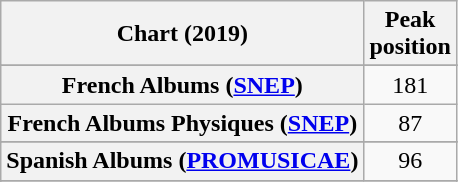<table class="wikitable sortable plainrowheaders" style="text-align:center;">
<tr>
<th>Chart (2019)</th>
<th>Peak<br>position</th>
</tr>
<tr>
</tr>
<tr>
</tr>
<tr>
<th scope="row">French Albums (<a href='#'>SNEP</a>)</th>
<td>181</td>
</tr>
<tr>
<th scope="row">French Albums Physiques (<a href='#'>SNEP</a>)</th>
<td>87</td>
</tr>
<tr>
</tr>
<tr>
</tr>
<tr>
<th scope="row">Spanish Albums (<a href='#'>PROMUSICAE</a>)</th>
<td>96</td>
</tr>
<tr>
</tr>
<tr>
</tr>
<tr>
</tr>
</table>
